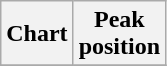<table class="wikitable plainrowheaders">
<tr>
<th>Chart</th>
<th>Peak<br>position</th>
</tr>
<tr>
</tr>
</table>
